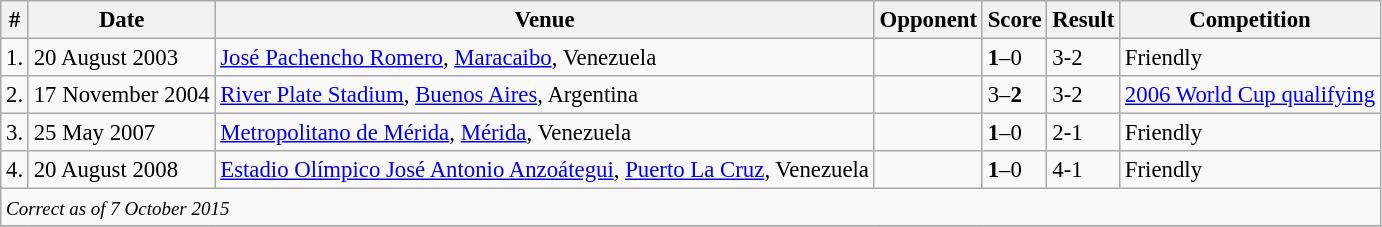<table class="wikitable" style="font-size:95%;">
<tr>
<th>#</th>
<th>Date</th>
<th>Venue</th>
<th>Opponent</th>
<th>Score</th>
<th>Result</th>
<th>Competition</th>
</tr>
<tr>
<td>1.</td>
<td>20 August 2003</td>
<td><a href='#'>José Pachencho Romero</a>, <a href='#'>Maracaibo</a>, Venezuela</td>
<td></td>
<td><strong>1</strong>–0</td>
<td>3-2</td>
<td>Friendly</td>
</tr>
<tr>
<td>2.</td>
<td>17 November 2004</td>
<td><a href='#'>River Plate Stadium</a>, <a href='#'>Buenos Aires</a>, Argentina</td>
<td></td>
<td>3–<strong>2</strong></td>
<td>3-2</td>
<td><a href='#'>2006 World Cup qualifying</a></td>
</tr>
<tr>
<td>3.</td>
<td>25 May 2007</td>
<td><a href='#'>Metropolitano de Mérida</a>, <a href='#'>Mérida</a>, Venezuela</td>
<td></td>
<td><strong>1</strong>–0</td>
<td>2-1</td>
<td>Friendly</td>
</tr>
<tr>
<td>4.</td>
<td>20 August 2008</td>
<td><a href='#'>Estadio Olímpico José Antonio Anzoátegui</a>, <a href='#'>Puerto La Cruz</a>, Venezuela</td>
<td></td>
<td><strong>1</strong>–0</td>
<td>4-1</td>
<td>Friendly</td>
</tr>
<tr>
<td colspan="15"><small><em>Correct as of 7 October 2015</em></small></td>
</tr>
<tr>
</tr>
</table>
